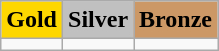<table class="wikitable">
<tr>
<td align=center bgcolor=gold> <strong>Gold</strong></td>
<td align=center bgcolor=silver> <strong>Silver</strong></td>
<td align=center bgcolor=cc9966> <strong>Bronze</strong></td>
</tr>
<tr>
<td></td>
<td></td>
<td></td>
</tr>
</table>
